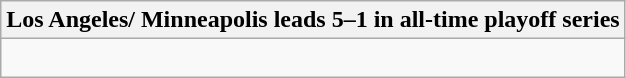<table class="wikitable collapsible collapsed">
<tr>
<th>Los Angeles/ Minneapolis leads 5–1 in all-time playoff series</th>
</tr>
<tr>
<td><br>




</td>
</tr>
</table>
